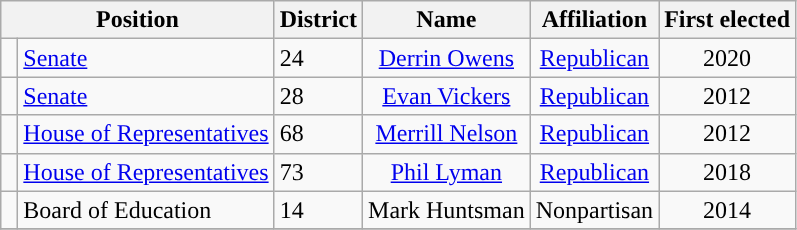<table class="wikitable">
<tr>
<th colspan="2" style="text-align:center; vertical-align:bottom;">Position</th>
<th>District</th>
<th style="text-align:center;">Name</th>
<th valign="bottom">Affiliation</th>
<th style="vertical-align:bottom; text-align:center;">First elected</th>
</tr>
<tr>
<td style="background-color:"> </td>
<td><a href='#'>Senate</a></td>
<td>24</td>
<td style="text-align:center;"><a href='#'>Derrin Owens</a></td>
<td style="text-align:center;"><a href='#'>Republican</a></td>
<td style="text-align:center;">2020</td>
</tr>
<tr>
<td style="background-color:"> </td>
<td><a href='#'>Senate</a></td>
<td>28</td>
<td style="text-align:center;"><a href='#'>Evan Vickers</a></td>
<td style="text-align:center;"><a href='#'>Republican</a></td>
<td style="text-align:center;">2012</td>
</tr>
<tr>
<td style="background-color:"> </td>
<td><a href='#'>House of Representatives</a></td>
<td>68</td>
<td style="text-align:center;"><a href='#'>Merrill Nelson</a></td>
<td style="text-align:center;"><a href='#'>Republican</a></td>
<td style="text-align:center;">2012</td>
</tr>
<tr>
<td style="background-color:"> </td>
<td><a href='#'>House of Representatives</a></td>
<td>73</td>
<td style="text-align:center;"><a href='#'>Phil Lyman</a></td>
<td style="text-align:center;"><a href='#'>Republican</a></td>
<td style="text-align:center;">2018</td>
</tr>
<tr>
<td style="background-color: lightgrey}"> </td>
<td>Board of Education</td>
<td>14</td>
<td style="text-align:center;">Mark Huntsman</td>
<td style="text-align:center;">Nonpartisan</td>
<td style="text-align:center;">2014</td>
</tr>
<tr>
</tr>
</table>
